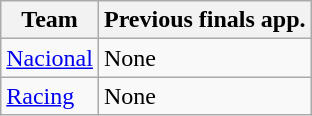<table class="wikitable">
<tr>
<th>Team</th>
<th>Previous finals app.</th>
</tr>
<tr>
<td> <a href='#'>Nacional</a></td>
<td>None</td>
</tr>
<tr>
<td> <a href='#'>Racing</a></td>
<td>None</td>
</tr>
</table>
